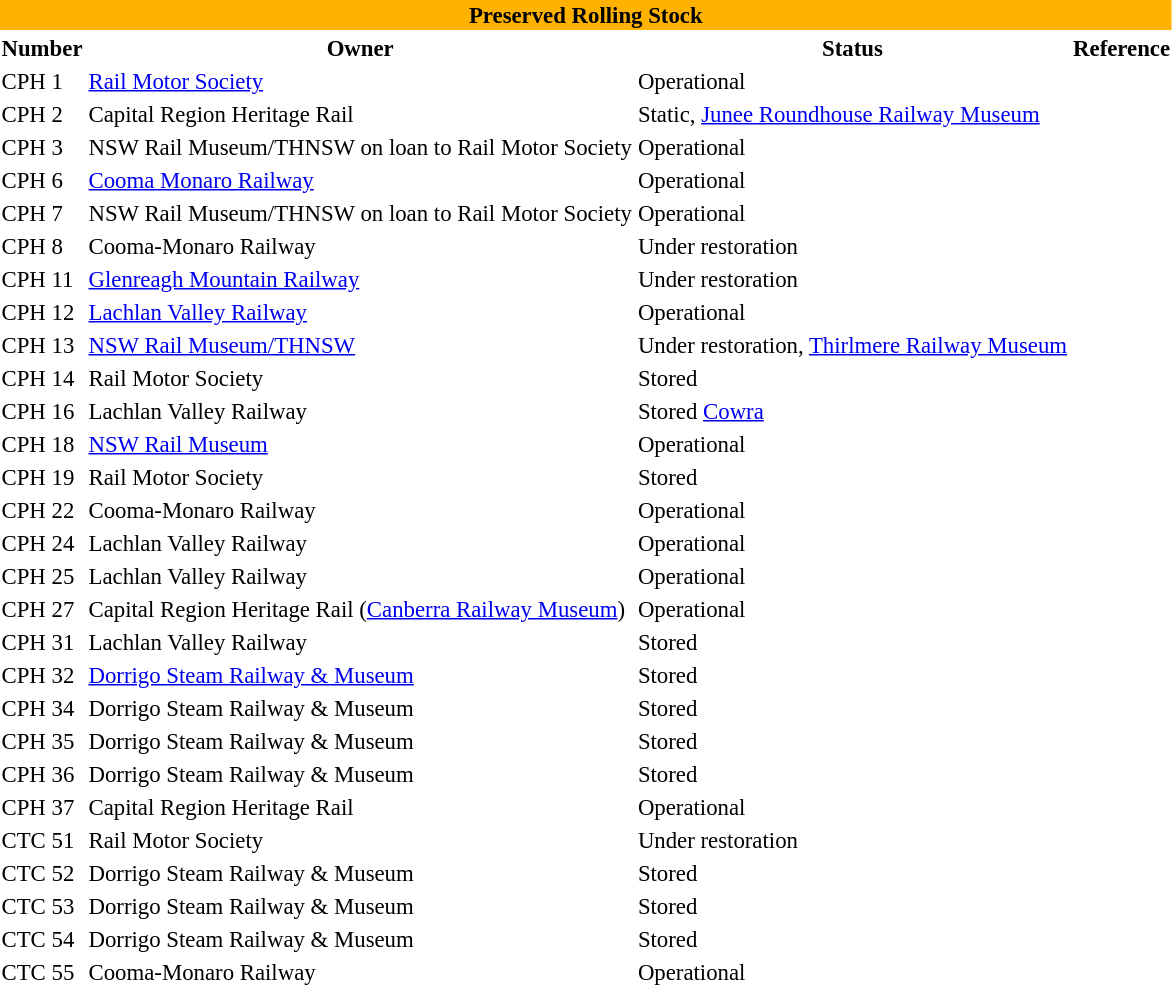<table class="toccolours" style="font-size:95%;">
<tr>
<th colspan="5" bgcolor="#FFB300">Preserved Rolling Stock</th>
</tr>
<tr>
<th>Number</th>
<th>Owner</th>
<th>Status</th>
<th>Reference</th>
</tr>
<tr -style="background:#E5E5FF">
<td>CPH 1</td>
<td><a href='#'>Rail Motor Society</a></td>
<td>Operational</td>
<td></td>
</tr>
<tr>
<td>CPH 2</td>
<td>Capital Region Heritage Rail</td>
<td>Static, <a href='#'>Junee Roundhouse Railway Museum</a></td>
</tr>
<tr>
<td>CPH 3</td>
<td>NSW Rail Museum/THNSW on loan to Rail Motor Society</td>
<td>Operational</td>
<td></td>
</tr>
<tr>
<td>CPH 6</td>
<td><a href='#'>Cooma Monaro Railway</a></td>
<td>Operational</td>
</tr>
<tr>
<td>CPH 7</td>
<td>NSW Rail Museum/THNSW on loan to Rail Motor Society</td>
<td>Operational</td>
<td></td>
</tr>
<tr>
<td>CPH 8</td>
<td>Cooma-Monaro Railway</td>
<td>Under restoration</td>
</tr>
<tr>
<td>CPH 11</td>
<td><a href='#'>Glenreagh Mountain Railway</a></td>
<td>Under restoration</td>
</tr>
<tr>
<td>CPH 12</td>
<td><a href='#'>Lachlan Valley Railway</a></td>
<td>Operational</td>
</tr>
<tr>
<td>CPH 13</td>
<td><a href='#'>NSW Rail Museum/THNSW</a></td>
<td>Under restoration, <a href='#'>Thirlmere Railway Museum</a></td>
</tr>
<tr>
<td>CPH 14</td>
<td>Rail Motor Society</td>
<td>Stored</td>
<td></td>
</tr>
<tr>
<td>CPH 16</td>
<td>Lachlan Valley Railway</td>
<td>Stored <a href='#'>Cowra</a></td>
</tr>
<tr>
<td>CPH 18</td>
<td><a href='#'>NSW Rail Museum</a></td>
<td>Operational</td>
<td></td>
</tr>
<tr>
<td>CPH 19</td>
<td>Rail Motor Society</td>
<td>Stored</td>
<td></td>
</tr>
<tr>
<td>CPH 22</td>
<td>Cooma-Monaro Railway</td>
<td>Operational</td>
</tr>
<tr>
<td>CPH 24</td>
<td>Lachlan Valley Railway</td>
<td>Operational</td>
</tr>
<tr>
<td>CPH 25</td>
<td>Lachlan Valley Railway</td>
<td>Operational</td>
</tr>
<tr>
<td>CPH 27</td>
<td>Capital Region Heritage Rail (<a href='#'>Canberra Railway Museum</a>)</td>
<td>Operational</td>
</tr>
<tr>
<td>CPH 31</td>
<td>Lachlan Valley Railway</td>
<td>Stored</td>
</tr>
<tr>
<td>CPH 32</td>
<td><a href='#'>Dorrigo Steam Railway & Museum</a></td>
<td>Stored</td>
</tr>
<tr>
<td>CPH 34</td>
<td>Dorrigo Steam Railway & Museum</td>
<td>Stored</td>
</tr>
<tr>
<td>CPH 35</td>
<td>Dorrigo Steam Railway & Museum</td>
<td>Stored</td>
</tr>
<tr>
<td>CPH 36</td>
<td>Dorrigo Steam Railway & Museum</td>
<td>Stored</td>
</tr>
<tr>
<td>CPH 37</td>
<td>Capital Region Heritage Rail</td>
<td>Operational</td>
</tr>
<tr>
<td>CTC 51</td>
<td>Rail Motor Society</td>
<td>Under restoration</td>
<td></td>
</tr>
<tr>
<td>CTC 52</td>
<td>Dorrigo Steam Railway & Museum</td>
<td>Stored</td>
</tr>
<tr>
<td>CTC 53</td>
<td>Dorrigo Steam Railway & Museum</td>
<td>Stored</td>
</tr>
<tr>
<td>CTC 54</td>
<td>Dorrigo Steam Railway & Museum</td>
<td>Stored</td>
</tr>
<tr>
<td>CTC 55</td>
<td>Cooma-Monaro Railway</td>
<td>Operational</td>
</tr>
<tr>
</tr>
</table>
